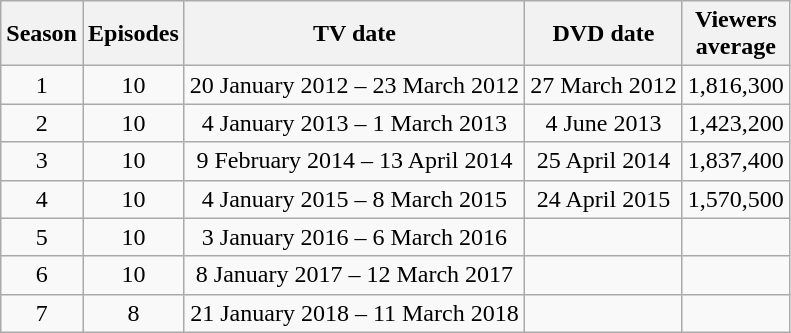<table class="wikitable" style="text-align:center;">
<tr>
<th>Season</th>
<th>Episodes</th>
<th>TV date</th>
<th>DVD date</th>
<th>Viewers <br> average</th>
</tr>
<tr>
<td>1</td>
<td>10</td>
<td>20 January 2012 – 23 March 2012</td>
<td>27 March 2012</td>
<td>1,816,300</td>
</tr>
<tr>
<td>2</td>
<td>10</td>
<td>4 January 2013 – 1 March 2013</td>
<td>4 June 2013</td>
<td>1,423,200</td>
</tr>
<tr>
<td>3</td>
<td>10</td>
<td>9 February 2014 – 13 April 2014</td>
<td>25 April 2014</td>
<td>1,837,400</td>
</tr>
<tr>
<td>4</td>
<td>10</td>
<td>4 January 2015 – 8 March 2015</td>
<td>24 April 2015</td>
<td>1,570,500</td>
</tr>
<tr>
<td>5</td>
<td>10</td>
<td>3 January 2016 – 6 March 2016</td>
<td></td>
<td></td>
</tr>
<tr>
<td>6</td>
<td>10</td>
<td>8 January 2017 – 12 March 2017</td>
<td></td>
<td></td>
</tr>
<tr>
<td>7</td>
<td>8</td>
<td>21 January 2018 – 11 March 2018</td>
<td></td>
<td></td>
</tr>
</table>
